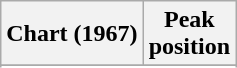<table class="wikitable sortable">
<tr>
<th align="center">Chart (1967)</th>
<th align="center">Peak<br>position</th>
</tr>
<tr>
</tr>
<tr>
</tr>
</table>
